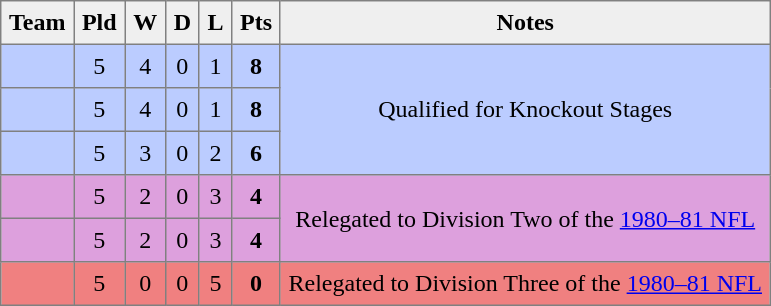<table style=border-collapse:collapse border=1 cellspacing=0 cellpadding=5>
<tr align=center bgcolor=#efefef>
<th>Team</th>
<th>Pld</th>
<th>W</th>
<th>D</th>
<th>L</th>
<th>Pts</th>
<th>Notes</th>
</tr>
<tr align=center style="background:#bbccff;">
<td style="text-align:left;"> </td>
<td>5</td>
<td>4</td>
<td>0</td>
<td>1</td>
<td><strong>8</strong></td>
<td rowspan=3>Qualified for Knockout Stages</td>
</tr>
<tr align=center style="background:#bbccff;">
<td style="text-align:left;"> </td>
<td>5</td>
<td>4</td>
<td>0</td>
<td>1</td>
<td><strong>8</strong></td>
</tr>
<tr align=center style="background:#bbccff;">
<td style="text-align:left;"> </td>
<td>5</td>
<td>3</td>
<td>0</td>
<td>2</td>
<td><strong>6</strong></td>
</tr>
<tr align=center style="background:#dda0dd;">
<td style="text-align:left;"> </td>
<td>5</td>
<td>2</td>
<td>0</td>
<td>3</td>
<td><strong>4</strong></td>
<td rowspan=2>Relegated to Division Two of the <a href='#'>1980–81 NFL</a></td>
</tr>
<tr align=center style="background:#dda0dd;">
<td style="text-align:left;"> </td>
<td>5</td>
<td>2</td>
<td>0</td>
<td>3</td>
<td><strong>4</strong></td>
</tr>
<tr align=center style="background:#F08080">
<td style="text-align:left;"> </td>
<td>5</td>
<td>0</td>
<td>0</td>
<td>5</td>
<td><strong>0</strong></td>
<td rowspan=1>Relegated to Division Three of the <a href='#'>1980–81 NFL</a></td>
</tr>
</table>
